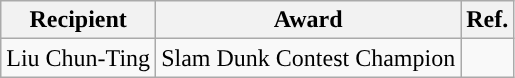<table class="wikitable">
<tr>
<th>Recipient</th>
<th>Award</th>
<th>Ref.</th>
</tr>
<tr>
<td>Liu Chun-Ting</td>
<td>Slam Dunk Contest Champion</td>
<td></td>
</tr>
</table>
